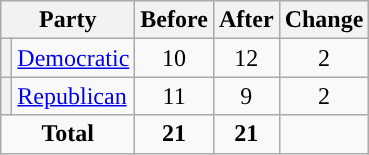<table class="wikitable" style="text-align:center;">
<tr>
<th colspan="2">Party</th>
<th>Before</th>
<th>After</th>
<th>Change</th>
</tr>
<tr>
<th style="background-color:"></th>
<td style="text-align:left;"><a href='#'>Democratic</a></td>
<td>10</td>
<td>12</td>
<td> 2</td>
</tr>
<tr>
<th style="background-color:"></th>
<td style="text-align:left;"><a href='#'>Republican</a></td>
<td>11</td>
<td>9</td>
<td> 2</td>
</tr>
<tr>
<td colspan="2"><strong>Total</strong></td>
<td><strong>21</strong></td>
<td><strong>21</strong></td>
<td></td>
</tr>
</table>
